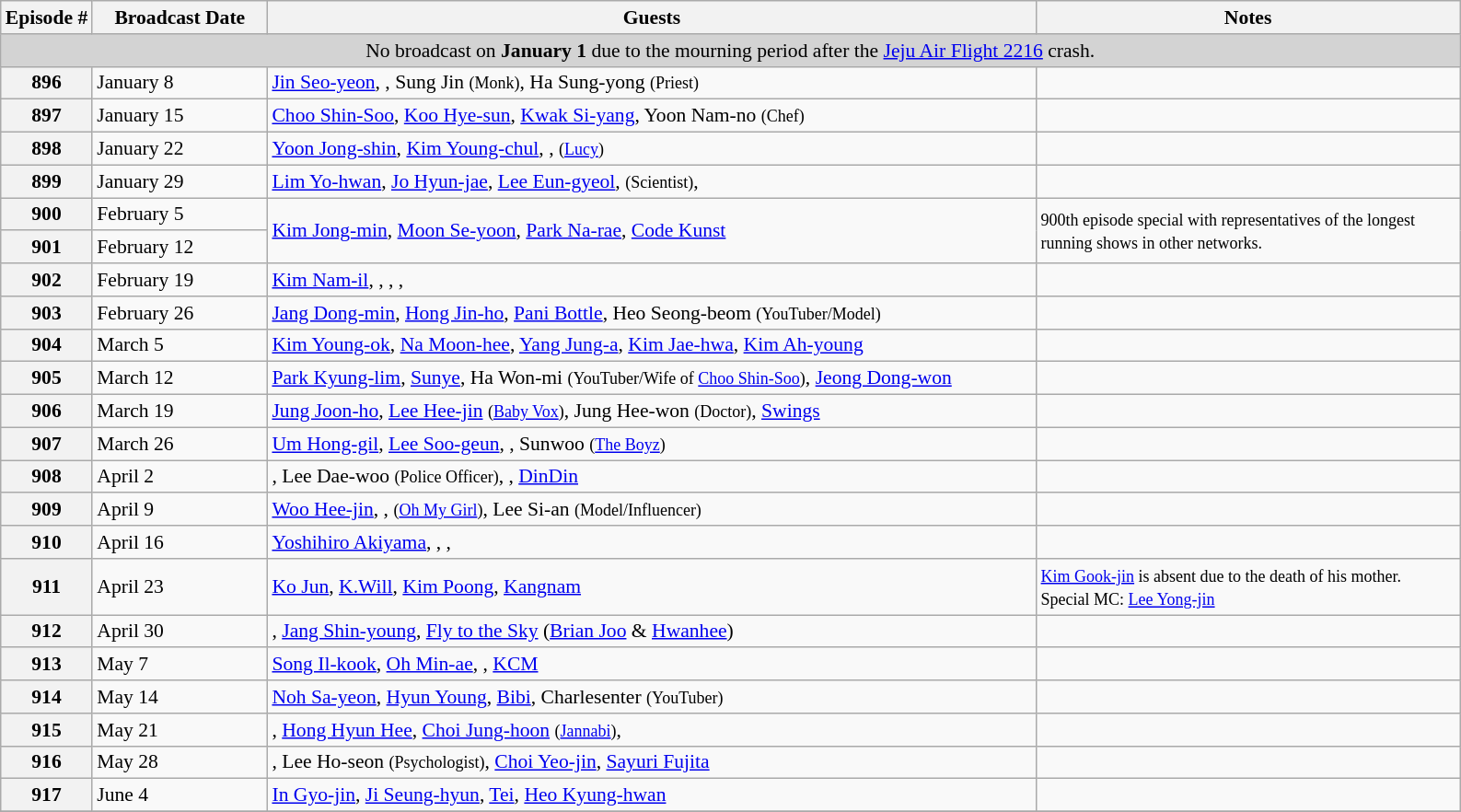<table class="wikitable" style="font-size: 90%;">
<tr>
<th>Episode #</th>
<th width=120>Broadcast Date</th>
<th width=550>Guests</th>
<th width=300>Notes</th>
</tr>
<tr>
<td colspan="5" style="text-align:center;background:Lightgray">No broadcast on <strong>January 1</strong> due to the mourning period after the <a href='#'>Jeju Air Flight 2216</a> crash.</td>
</tr>
<tr>
<th>896</th>
<td>January 8</td>
<td><a href='#'>Jin Seo-yeon</a>, , Sung Jin <small>(Monk)</small>, Ha Sung-yong <small>(Priest)</small></td>
<td></td>
</tr>
<tr>
<th>897</th>
<td>January 15</td>
<td><a href='#'>Choo Shin-Soo</a>, <a href='#'>Koo Hye-sun</a>, <a href='#'>Kwak Si-yang</a>, Yoon Nam-no <small>(Chef)</small></td>
<td></td>
</tr>
<tr>
<th>898</th>
<td>January 22</td>
<td><a href='#'>Yoon Jong-shin</a>, <a href='#'>Kim Young-chul</a>, ,  <small>(<a href='#'>Lucy</a>)</small></td>
<td></td>
</tr>
<tr>
<th>899</th>
<td>January 29</td>
<td><a href='#'>Lim Yo-hwan</a>, <a href='#'>Jo Hyun-jae</a>, <a href='#'>Lee Eun-gyeol</a>,  <small>(Scientist)</small>, </td>
<td></td>
</tr>
<tr>
<th>900</th>
<td>February 5</td>
<td rowspan="2"><a href='#'>Kim Jong-min</a>, <a href='#'>Moon Se-yoon</a>, <a href='#'>Park Na-rae</a>, <a href='#'>Code Kunst</a></td>
<td rowspan="2"><small>900th episode special with representatives of the longest running shows in other networks.</small></td>
</tr>
<tr>
<th>901</th>
<td>February 12</td>
</tr>
<tr>
<th>902</th>
<td>February 19</td>
<td><a href='#'>Kim Nam-il</a>, , , , </td>
<td></td>
</tr>
<tr>
<th>903</th>
<td>February 26</td>
<td><a href='#'>Jang Dong-min</a>, <a href='#'>Hong Jin-ho</a>, <a href='#'>Pani Bottle</a>, Heo Seong-beom <small>(YouTuber/Model)</small></td>
<td></td>
</tr>
<tr>
<th>904</th>
<td>March 5</td>
<td><a href='#'>Kim Young-ok</a>, <a href='#'>Na Moon-hee</a>, <a href='#'>Yang Jung-a</a>, <a href='#'>Kim Jae-hwa</a>, <a href='#'>Kim Ah-young</a></td>
<td></td>
</tr>
<tr>
<th>905</th>
<td>March 12</td>
<td><a href='#'>Park Kyung-lim</a>, <a href='#'>Sunye</a>, Ha Won-mi <small>(YouTuber/Wife of <a href='#'>Choo Shin-Soo</a>)</small>, <a href='#'>Jeong Dong-won</a></td>
<td></td>
</tr>
<tr>
<th>906</th>
<td>March 19</td>
<td><a href='#'>Jung Joon-ho</a>, <a href='#'>Lee Hee-jin</a> <small>(<a href='#'>Baby Vox</a>)</small>, Jung Hee-won <small>(Doctor)</small>, <a href='#'>Swings</a></td>
<td></td>
</tr>
<tr>
<th>907</th>
<td>March 26</td>
<td><a href='#'>Um Hong-gil</a>, <a href='#'>Lee Soo-geun</a>, , Sunwoo <small>(<a href='#'>The Boyz</a>)</small></td>
<td></td>
</tr>
<tr>
<th>908</th>
<td>April 2</td>
<td>, Lee Dae-woo <small>(Police Officer)</small>, , <a href='#'>DinDin</a></td>
<td></td>
</tr>
<tr>
<th>909</th>
<td>April 9</td>
<td><a href='#'>Woo Hee-jin</a>, ,  <small>(<a href='#'>Oh My Girl</a>)</small>, Lee Si-an <small>(Model/Influencer)</small></td>
<td></td>
</tr>
<tr>
<th>910</th>
<td>April 16</td>
<td><a href='#'>Yoshihiro Akiyama</a>, , , </td>
<td></td>
</tr>
<tr>
<th>911</th>
<td>April 23</td>
<td><a href='#'>Ko Jun</a>, <a href='#'>K.Will</a>, <a href='#'>Kim Poong</a>, <a href='#'>Kangnam</a></td>
<td><small><a href='#'>Kim Gook-jin</a> is absent due to the death of his mother.<br>Special MC: <a href='#'>Lee Yong-jin</a></small></td>
</tr>
<tr>
<th>912</th>
<td>April 30</td>
<td>, <a href='#'>Jang Shin-young</a>, <a href='#'>Fly to the Sky</a> (<a href='#'>Brian Joo</a> & <a href='#'>Hwanhee</a>)</td>
<td></td>
</tr>
<tr>
<th>913</th>
<td>May 7</td>
<td><a href='#'>Song Il-kook</a>, <a href='#'>Oh Min-ae</a>, , <a href='#'>KCM</a></td>
<td></td>
</tr>
<tr>
<th>914</th>
<td>May 14</td>
<td><a href='#'>Noh Sa-yeon</a>, <a href='#'>Hyun Young</a>, <a href='#'>Bibi</a>, Charlesenter <small>(YouTuber)</small></td>
<td></td>
</tr>
<tr>
<th>915</th>
<td>May 21</td>
<td>, <a href='#'>Hong Hyun Hee</a>, <a href='#'>Choi Jung-hoon</a> <small>(<a href='#'>Jannabi</a>)</small>, </td>
<td></td>
</tr>
<tr>
<th>916</th>
<td>May 28</td>
<td>, Lee Ho-seon <small>(Psychologist)</small>, <a href='#'>Choi Yeo-jin</a>, <a href='#'>Sayuri Fujita</a></td>
<td></td>
</tr>
<tr>
<th>917</th>
<td>June 4</td>
<td><a href='#'>In Gyo-jin</a>, <a href='#'>Ji Seung-hyun</a>, <a href='#'>Tei</a>, <a href='#'>Heo Kyung-hwan</a></td>
<td></td>
</tr>
<tr>
</tr>
</table>
